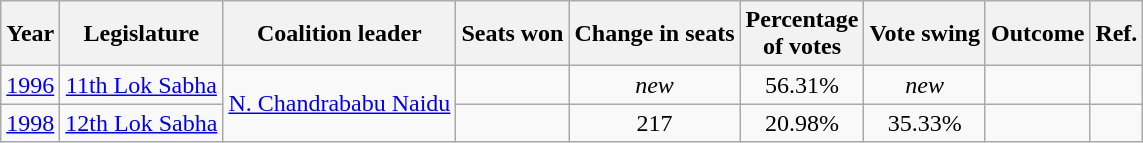<table class="wikitable sortable">
<tr>
<th>Year</th>
<th>Legislature</th>
<th>Coalition leader</th>
<th>Seats won</th>
<th>Change in seats</th>
<th>Percentage<br>of votes</th>
<th>Vote swing</th>
<th>Outcome</th>
<th class="unsortable">Ref.</th>
</tr>
<tr style="text-align:center;">
<td><a href='#'>1996</a></td>
<td><a href='#'>11th Lok Sabha</a></td>
<td rowspan=4><a href='#'>N. Chandrababu Naidu</a></td>
<td></td>
<td> <em>new</em></td>
<td>56.31%</td>
<td> <em>new</em></td>
<td></td>
<td></td>
</tr>
<tr style="text-align:center;">
<td><a href='#'>1998</a></td>
<td><a href='#'>12th Lok Sabha</a></td>
<td></td>
<td> 217</td>
<td>20.98%</td>
<td> 35.33%</td>
<td></td>
<td></td>
</tr>
</table>
